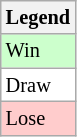<table class=wikitable style="font-size:85%">
<tr>
<th>Legend</th>
</tr>
<tr style="background:#cfc;">
<td>Win</td>
</tr>
<tr style="background:#fff;">
<td>Draw</td>
</tr>
<tr style="background:#fcc;">
<td>Lose</td>
</tr>
</table>
